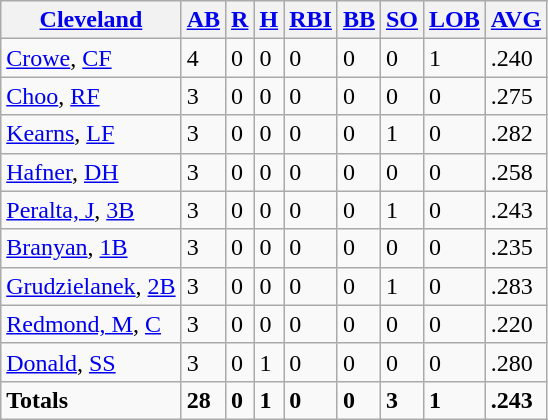<table class="wikitable">
<tr>
<th><a href='#'>Cleveland</a></th>
<th><a href='#'>AB</a></th>
<th><a href='#'>R</a></th>
<th><a href='#'>H</a></th>
<th><a href='#'>RBI</a></th>
<th><a href='#'>BB</a></th>
<th><a href='#'>SO</a></th>
<th><a href='#'>LOB</a></th>
<th><a href='#'>AVG</a></th>
</tr>
<tr>
<td><a href='#'>Crowe</a>, <a href='#'>CF</a></td>
<td>4</td>
<td>0</td>
<td>0</td>
<td>0</td>
<td>0</td>
<td>0</td>
<td>1</td>
<td>.240</td>
</tr>
<tr>
<td><a href='#'>Choo</a>, <a href='#'>RF</a></td>
<td>3</td>
<td>0</td>
<td>0</td>
<td>0</td>
<td>0</td>
<td>0</td>
<td>0</td>
<td>.275</td>
</tr>
<tr>
<td><a href='#'>Kearns</a>, <a href='#'>LF</a></td>
<td>3</td>
<td>0</td>
<td>0</td>
<td>0</td>
<td>0</td>
<td>1</td>
<td>0</td>
<td>.282</td>
</tr>
<tr>
<td><a href='#'>Hafner</a>, <a href='#'>DH</a></td>
<td>3</td>
<td>0</td>
<td>0</td>
<td>0</td>
<td>0</td>
<td>0</td>
<td>0</td>
<td>.258</td>
</tr>
<tr>
<td><a href='#'>Peralta, J</a>, <a href='#'>3B</a></td>
<td>3</td>
<td>0</td>
<td>0</td>
<td>0</td>
<td>0</td>
<td>1</td>
<td>0</td>
<td>.243</td>
</tr>
<tr>
<td><a href='#'>Branyan</a>, <a href='#'>1B</a></td>
<td>3</td>
<td>0</td>
<td>0</td>
<td>0</td>
<td>0</td>
<td>0</td>
<td>0</td>
<td>.235</td>
</tr>
<tr>
<td><a href='#'>Grudzielanek</a>, <a href='#'>2B</a></td>
<td>3</td>
<td>0</td>
<td>0</td>
<td>0</td>
<td>0</td>
<td>1</td>
<td>0</td>
<td>.283</td>
</tr>
<tr>
<td><a href='#'>Redmond, M</a>, <a href='#'>C</a></td>
<td>3</td>
<td>0</td>
<td>0</td>
<td>0</td>
<td>0</td>
<td>0</td>
<td>0</td>
<td>.220</td>
</tr>
<tr>
<td><a href='#'>Donald</a>, <a href='#'>SS</a></td>
<td>3</td>
<td>0</td>
<td>1</td>
<td>0</td>
<td>0</td>
<td>0</td>
<td>0</td>
<td>.280</td>
</tr>
<tr>
<td><strong>Totals</strong></td>
<td><strong>28</strong></td>
<td><strong>0</strong></td>
<td><strong>1</strong></td>
<td><strong>0</strong></td>
<td><strong>0</strong></td>
<td><strong>3</strong></td>
<td><strong>1</strong></td>
<td><strong>.243</strong></td>
</tr>
</table>
